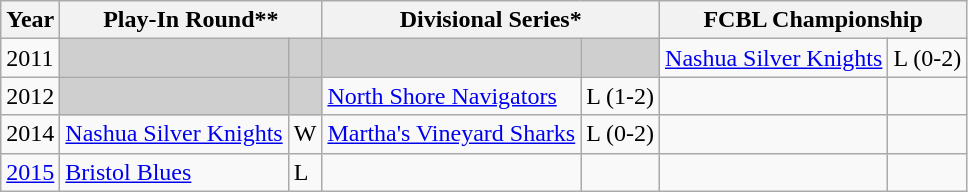<table class="wikitable">
<tr>
<th>Year</th>
<th colspan=2>Play-In Round**</th>
<th colspan=2>Divisional Series*</th>
<th colspan=2>FCBL Championship</th>
</tr>
<tr>
<td>2011</td>
<th style="background-color:#cfcfcf;"></th>
<th style="background-color:#cfcfcf;"></th>
<th style="background-color:#cfcfcf;"></th>
<th style="background-color:#cfcfcf;"></th>
<td><a href='#'>Nashua Silver Knights</a></td>
<td>L (0-2)</td>
</tr>
<tr>
<td>2012</td>
<th style="background-color:#cfcfcf;"></th>
<th style="background-color:#cfcfcf;"></th>
<td><a href='#'>North Shore Navigators</a></td>
<td>L (1-2)</td>
<td></td>
<td></td>
</tr>
<tr>
<td>2014</td>
<td><a href='#'>Nashua Silver Knights</a></td>
<td>W</td>
<td><a href='#'>Martha's Vineyard Sharks</a></td>
<td>L (0-2)</td>
<td></td>
<td></td>
</tr>
<tr>
<td><a href='#'>2015</a></td>
<td><a href='#'>Bristol Blues</a></td>
<td>L</td>
<td></td>
<td></td>
<td></td>
<td></td>
</tr>
</table>
